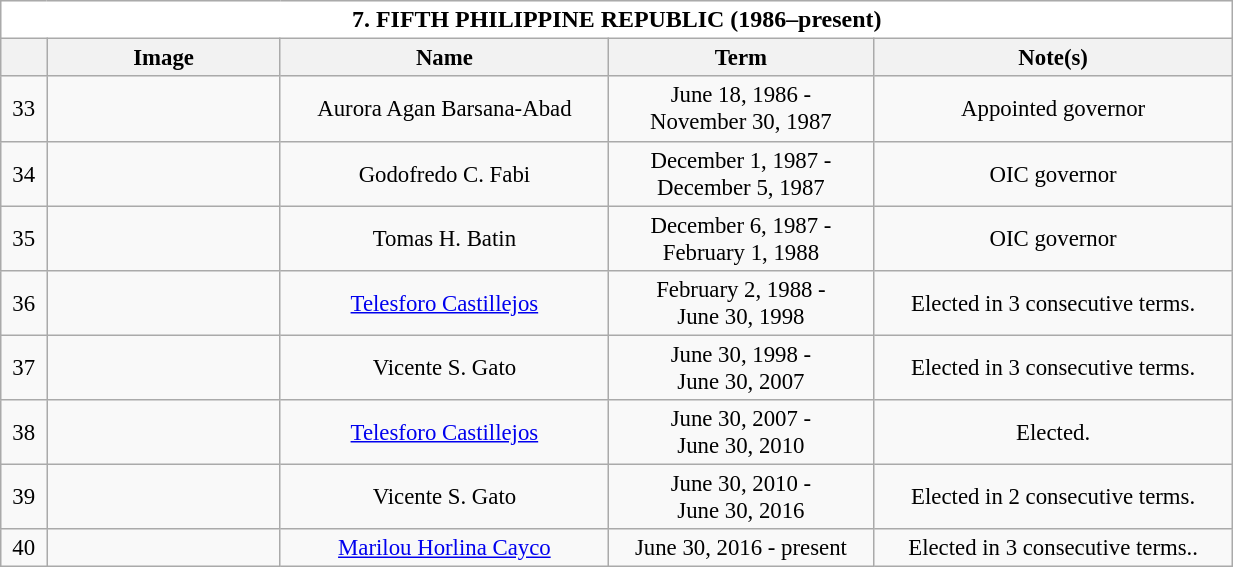<table class="wikitable collapsible collapsed" style="vertical-align:top;text-align:center;font-size:95%;">
<tr>
<th style="background-color:white;font-size:105%;width:51em;" colspan=5>7. FIFTH PHILIPPINE REPUBLIC (1986–present)</th>
</tr>
<tr>
<th style="width: 1em;text-align:center"></th>
<th style="width: 7em;text-align:center">Image</th>
<th style="width: 10em;text-align:center">Name</th>
<th style="width: 8em;text-align:center">Term</th>
<th style="width: 11em;text-align:center">Note(s)</th>
</tr>
<tr>
<td>33</td>
<td></td>
<td>Aurora Agan Barsana-Abad</td>
<td>June 18, 1986 - <br>November 30, 1987</td>
<td>Appointed governor</td>
</tr>
<tr>
<td>34</td>
<td></td>
<td>Godofredo C. Fabi</td>
<td>December 1, 1987 - <br>December 5, 1987</td>
<td>OIC governor</td>
</tr>
<tr>
<td>35</td>
<td></td>
<td>Tomas H. Batin</td>
<td>December 6, 1987 - <br>February 1, 1988</td>
<td>OIC governor</td>
</tr>
<tr>
<td>36</td>
<td></td>
<td><a href='#'>Telesforo Castillejos</a></td>
<td>February 2, 1988 - <br>June 30, 1998</td>
<td>Elected in 3 consecutive terms.</td>
</tr>
<tr>
<td>37</td>
<td></td>
<td>Vicente S. Gato</td>
<td>June 30, 1998 - <br>June 30, 2007</td>
<td>Elected in 3 consecutive terms.</td>
</tr>
<tr>
<td>38</td>
<td></td>
<td><a href='#'>Telesforo Castillejos</a></td>
<td>June 30, 2007 - <br>June 30, 2010</td>
<td>Elected.</td>
</tr>
<tr>
<td>39</td>
<td></td>
<td>Vicente S. Gato</td>
<td>June 30, 2010 - <br>June 30, 2016</td>
<td>Elected in 2 consecutive terms.</td>
</tr>
<tr>
<td>40</td>
<td></td>
<td><a href='#'>Marilou Horlina Cayco</a></td>
<td>June 30, 2016 - present</td>
<td>Elected in 3 consecutive terms..</td>
</tr>
</table>
